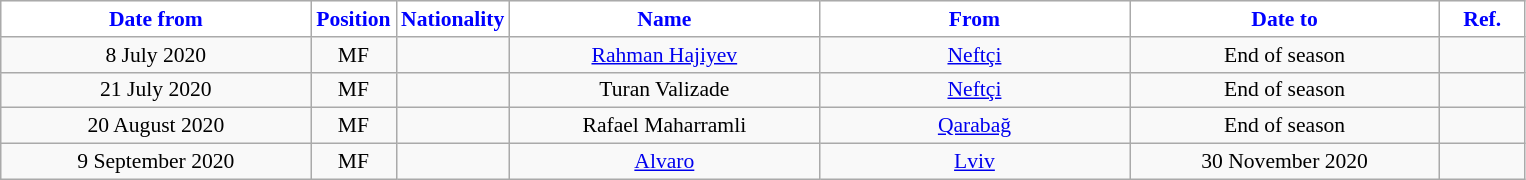<table class="wikitable" style="text-align:center; font-size:90%; ">
<tr>
<th style="background:white; color:blue; width:200px;">Date from</th>
<th style="background:white; color:blue; width:50px;">Position</th>
<th style="background:white; color:blue; width:50px;">Nationality</th>
<th style="background:white; color:blue; width:200px;">Name</th>
<th style="background:white; color:blue; width:200px;">From</th>
<th style="background:white; color:blue; width:200px;">Date to</th>
<th style="background:white; color:blue; width:50px;">Ref.</th>
</tr>
<tr>
<td>8 July 2020</td>
<td>MF</td>
<td></td>
<td><a href='#'>Rahman Hajiyev</a></td>
<td><a href='#'>Neftçi</a></td>
<td>End of season</td>
<td></td>
</tr>
<tr>
<td>21 July 2020</td>
<td>MF</td>
<td></td>
<td>Turan Valizade</td>
<td><a href='#'>Neftçi</a></td>
<td>End of season</td>
<td></td>
</tr>
<tr>
<td>20 August 2020</td>
<td>MF</td>
<td></td>
<td>Rafael Maharramli</td>
<td><a href='#'>Qarabağ</a></td>
<td>End of season</td>
<td></td>
</tr>
<tr>
<td>9 September 2020</td>
<td>MF</td>
<td></td>
<td><a href='#'>Alvaro</a></td>
<td><a href='#'>Lviv</a></td>
<td>30 November 2020</td>
<td></td>
</tr>
</table>
